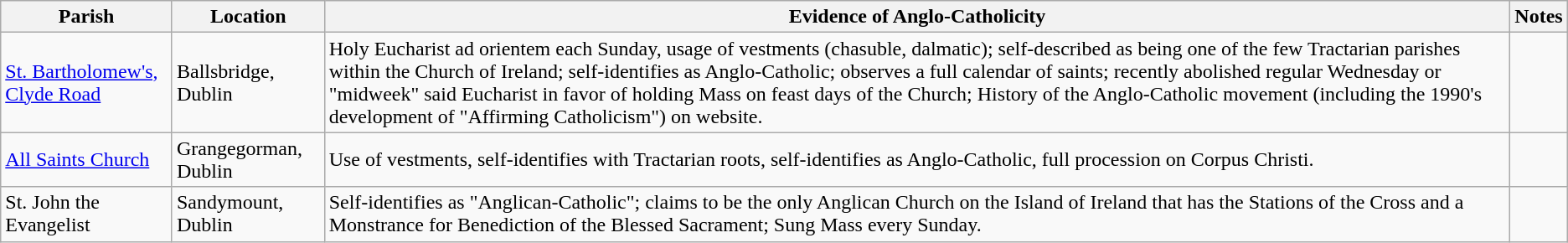<table class="wikitable">
<tr>
<th>Parish</th>
<th>Location</th>
<th>Evidence of Anglo-Catholicity</th>
<th>Notes</th>
</tr>
<tr>
<td><a href='#'>St. Bartholomew's, Clyde Road</a></td>
<td>Ballsbridge, Dublin</td>
<td>Holy Eucharist ad orientem each Sunday, usage of vestments (chasuble, dalmatic); self-described as being one of the few Tractarian parishes within the Church of Ireland; self-identifies as Anglo-Catholic; observes a full calendar of saints; recently abolished regular Wednesday or "midweek" said Eucharist in favor of holding Mass on feast days of the Church; History of the Anglo-Catholic movement (including the 1990's development of "Affirming Catholicism") on website.</td>
<td></td>
</tr>
<tr>
<td><a href='#'>All Saints Church</a></td>
<td>Grangegorman, Dublin</td>
<td>Use of vestments, self-identifies with Tractarian roots, self-identifies as Anglo-Catholic, full procession on Corpus Christi.</td>
<td></td>
</tr>
<tr>
<td>St. John the Evangelist</td>
<td>Sandymount, Dublin</td>
<td>Self-identifies as "Anglican-Catholic"; claims to be the only Anglican Church on the Island of Ireland that has the Stations of the Cross and a Monstrance for Benediction of the Blessed Sacrament; Sung Mass every Sunday.</td>
<td></td>
</tr>
</table>
